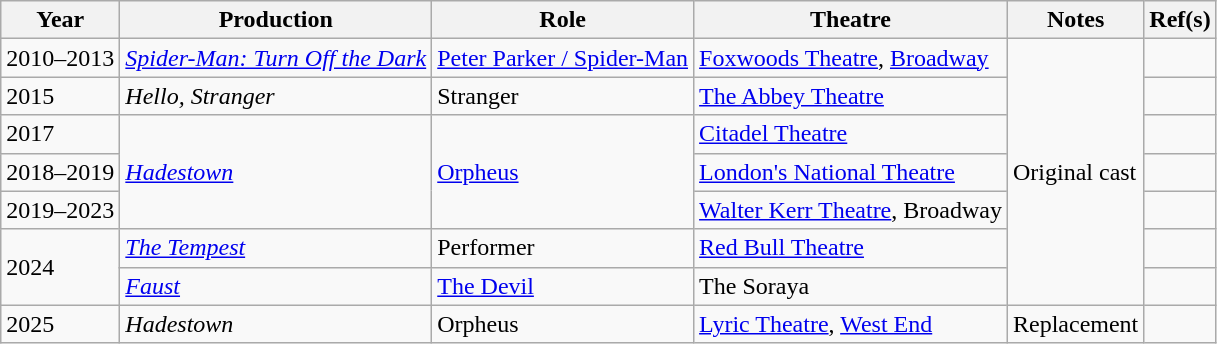<table class="wikitable">
<tr>
<th>Year</th>
<th>Production</th>
<th>Role</th>
<th>Theatre</th>
<th>Notes</th>
<th>Ref(s)</th>
</tr>
<tr>
<td>2010–2013</td>
<td><em><a href='#'>Spider-Man: Turn Off the Dark</a></em></td>
<td><a href='#'>Peter Parker / Spider-Man</a></td>
<td><a href='#'>Foxwoods Theatre</a>, <a href='#'>Broadway</a></td>
<td rowspan="7">Original cast</td>
<td></td>
</tr>
<tr>
<td>2015</td>
<td><em>Hello, Stranger</em></td>
<td>Stranger</td>
<td><a href='#'>The Abbey Theatre</a></td>
<td></td>
</tr>
<tr>
<td>2017</td>
<td rowspan="3"><em><a href='#'>Hadestown</a></em></td>
<td rowspan="3"><a href='#'>Orpheus</a></td>
<td><a href='#'>Citadel Theatre</a></td>
<td></td>
</tr>
<tr>
<td>2018–2019</td>
<td><a href='#'>London's National Theatre</a></td>
<td></td>
</tr>
<tr>
<td>2019–2023</td>
<td><a href='#'>Walter Kerr Theatre</a>, Broadway</td>
<td></td>
</tr>
<tr>
<td rowspan=2>2024</td>
<td><em><a href='#'>The Tempest</a></em></td>
<td>Performer</td>
<td><a href='#'>Red Bull Theatre</a></td>
<td></td>
</tr>
<tr>
<td><a href='#'><em>Faust</em></a></td>
<td><a href='#'>The Devil</a></td>
<td>The Soraya</td>
<td></td>
</tr>
<tr>
<td>2025</td>
<td><em>Hadestown</em></td>
<td>Orpheus</td>
<td><a href='#'>Lyric Theatre</a>, <a href='#'>West End</a></td>
<td>Replacement</td>
<td></td>
</tr>
</table>
